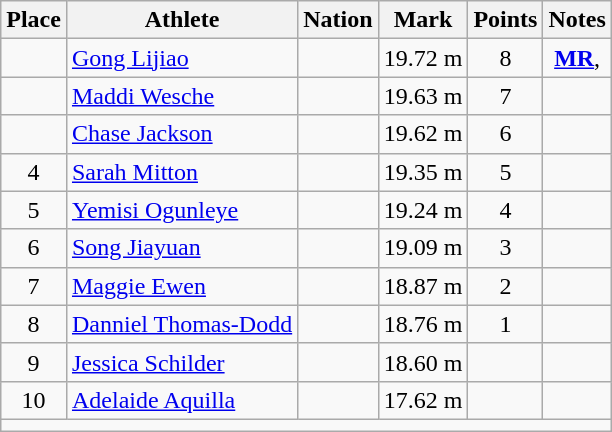<table class="wikitable mw-datatable sortable" style="text-align:center;">
<tr>
<th scope="col">Place</th>
<th scope="col">Athlete</th>
<th scope="col">Nation</th>
<th scope="col">Mark</th>
<th scope="col">Points</th>
<th scope="col">Notes</th>
</tr>
<tr>
<td></td>
<td align="left"><a href='#'>Gong Lijiao</a></td>
<td align="left"></td>
<td>19.72 m</td>
<td>8</td>
<td><strong><a href='#'>MR</a></strong>, </td>
</tr>
<tr>
<td></td>
<td align="left"><a href='#'>Maddi Wesche</a></td>
<td align="left"></td>
<td>19.63 m</td>
<td>7</td>
<td></td>
</tr>
<tr>
<td></td>
<td align="left"><a href='#'>Chase Jackson</a></td>
<td align="left"></td>
<td>19.62 m</td>
<td>6</td>
<td></td>
</tr>
<tr>
<td>4</td>
<td align="left"><a href='#'>Sarah Mitton</a></td>
<td align="left"></td>
<td>19.35 m</td>
<td>5</td>
<td></td>
</tr>
<tr>
<td>5</td>
<td align="left"><a href='#'>Yemisi Ogunleye</a></td>
<td align="left"></td>
<td>19.24 m</td>
<td>4</td>
<td></td>
</tr>
<tr>
<td>6</td>
<td align="left"><a href='#'>Song Jiayuan</a></td>
<td align="left"></td>
<td>19.09 m</td>
<td>3</td>
<td></td>
</tr>
<tr>
<td>7</td>
<td align="left"><a href='#'>Maggie Ewen</a></td>
<td align="left"></td>
<td>18.87 m</td>
<td>2</td>
<td></td>
</tr>
<tr>
<td>8</td>
<td align="left"><a href='#'>Danniel Thomas-Dodd</a></td>
<td align="left"></td>
<td>18.76 m</td>
<td>1</td>
<td></td>
</tr>
<tr>
<td>9</td>
<td align="left"><a href='#'>Jessica Schilder</a></td>
<td align="left"></td>
<td>18.60 m</td>
<td></td>
<td></td>
</tr>
<tr>
<td>10</td>
<td align="left"><a href='#'>Adelaide Aquilla</a></td>
<td align="left"></td>
<td>17.62 m</td>
<td></td>
<td></td>
</tr>
<tr class="sortbottom">
<td colspan="6"></td>
</tr>
</table>
